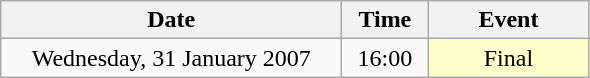<table class = "wikitable" style="text-align:center;">
<tr>
<th width=220>Date</th>
<th width=50>Time</th>
<th width=100>Event</th>
</tr>
<tr>
<td>Wednesday, 31 January 2007</td>
<td>16:00</td>
<td bgcolor=ffffcc>Final</td>
</tr>
</table>
